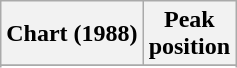<table class="wikitable sortable">
<tr>
<th>Chart (1988)</th>
<th>Peak<br>position</th>
</tr>
<tr>
</tr>
<tr>
</tr>
<tr>
</tr>
<tr>
</tr>
<tr>
</tr>
<tr>
</tr>
<tr>
</tr>
<tr>
</tr>
<tr>
</tr>
<tr>
</tr>
</table>
